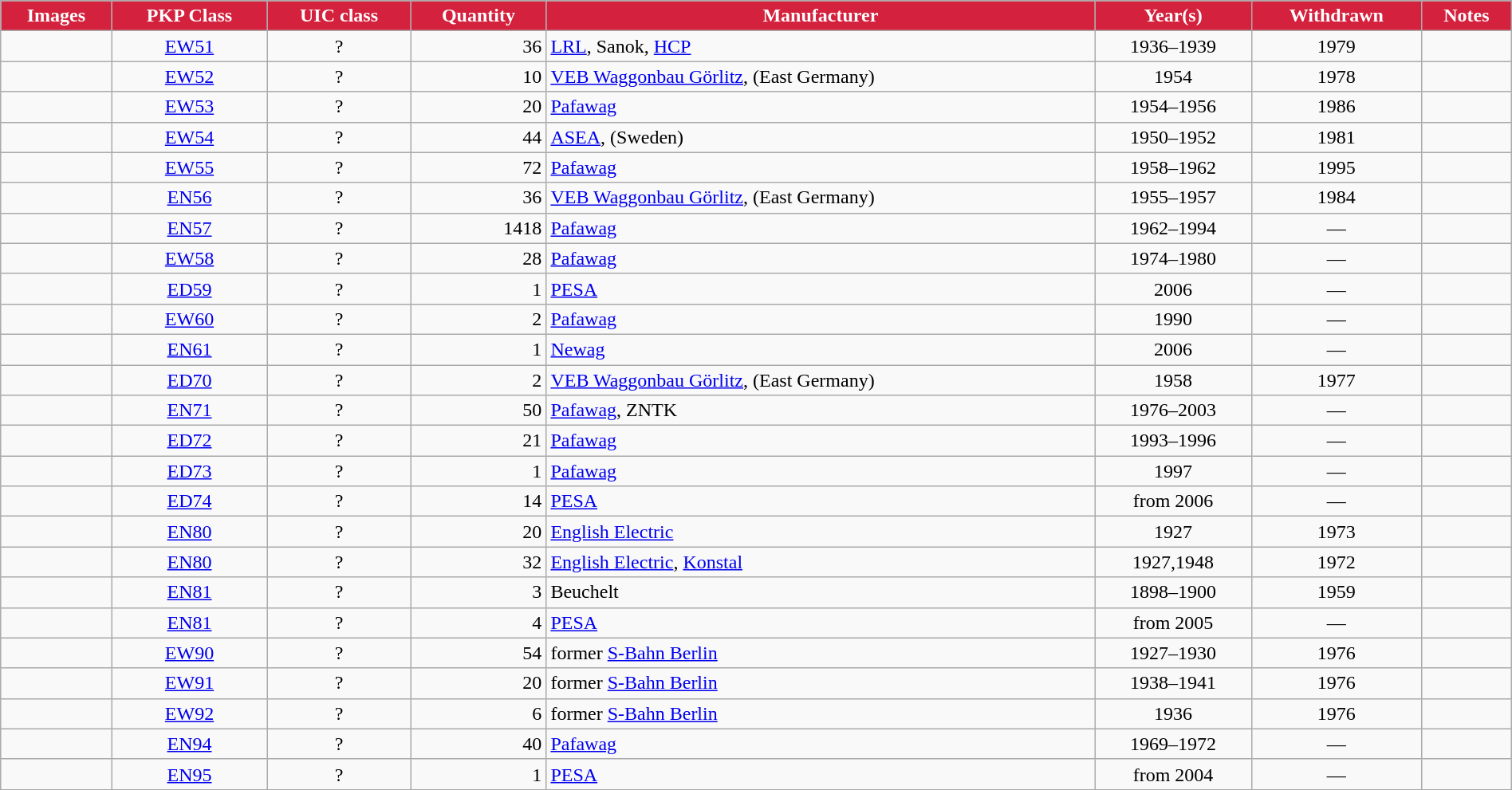<table class="wikitable" width="100%" style=text-align:center>
<tr>
<th style="color:#ffffff; background:#D4213D">Images</th>
<th style="color:#ffffff; background:#D4213D">PKP Class</th>
<th style="color:#ffffff; background:#D4213D">UIC class</th>
<th style="color:#ffffff; background:#D4213D">Quantity</th>
<th style="color:#ffffff; background:#D4213D">Manufacturer</th>
<th style="color:#ffffff; background:#D4213D">Year(s)</th>
<th style="color:#ffffff; background:#D4213D">Withdrawn</th>
<th style="color:#ffffff; background:#D4213D">Notes</th>
</tr>
<tr>
<td></td>
<td><a href='#'>EW51</a></td>
<td>?</td>
<td align="right">36</td>
<td align="left"><a href='#'>LRL</a>, Sanok, <a href='#'>HCP</a></td>
<td>1936–1939</td>
<td>1979</td>
<td align=left></td>
</tr>
<tr>
<td></td>
<td><a href='#'>EW52</a></td>
<td>?</td>
<td align="right">10</td>
<td align="left"><a href='#'>VEB Waggonbau Görlitz</a>, (East Germany)</td>
<td>1954</td>
<td>1978</td>
<td align=left></td>
</tr>
<tr>
<td></td>
<td><a href='#'>EW53</a></td>
<td>?</td>
<td align="right">20</td>
<td align="left"><a href='#'>Pafawag</a></td>
<td>1954–1956</td>
<td>1986</td>
<td align=left></td>
</tr>
<tr>
<td></td>
<td><a href='#'>EW54</a></td>
<td>?</td>
<td align="right">44</td>
<td align="left"><a href='#'>ASEA</a>, (Sweden)</td>
<td>1950–1952</td>
<td>1981</td>
<td align=left></td>
</tr>
<tr>
<td></td>
<td><a href='#'>EW55</a></td>
<td>?</td>
<td align="right">72</td>
<td align="left"><a href='#'>Pafawag</a></td>
<td>1958–1962</td>
<td>1995</td>
<td align=left></td>
</tr>
<tr>
<td></td>
<td><a href='#'>EN56</a></td>
<td>?</td>
<td align="right">36</td>
<td align="left"><a href='#'>VEB Waggonbau Görlitz</a>, (East Germany)</td>
<td>1955–1957</td>
<td>1984</td>
<td align=left></td>
</tr>
<tr>
<td></td>
<td><a href='#'>EN57</a></td>
<td>?</td>
<td align="right">1418</td>
<td align="left"><a href='#'>Pafawag</a></td>
<td>1962–1994</td>
<td>—</td>
<td align=left></td>
</tr>
<tr>
<td></td>
<td><a href='#'>EW58</a></td>
<td>?</td>
<td align="right">28</td>
<td align="left"><a href='#'>Pafawag</a></td>
<td>1974–1980</td>
<td>—</td>
<td align=left></td>
</tr>
<tr>
<td></td>
<td><a href='#'>ED59</a></td>
<td>?</td>
<td align="right">1</td>
<td align="left"><a href='#'>PESA</a></td>
<td>2006</td>
<td>—</td>
<td align=left></td>
</tr>
<tr>
<td></td>
<td><a href='#'>EW60</a></td>
<td>?</td>
<td align="right">2</td>
<td align="left"><a href='#'>Pafawag</a></td>
<td>1990</td>
<td>—</td>
<td align=left></td>
</tr>
<tr>
<td></td>
<td><a href='#'>EN61</a></td>
<td>?</td>
<td align="right">1</td>
<td align="left"><a href='#'>Newag</a></td>
<td>2006</td>
<td>—</td>
<td align=left></td>
</tr>
<tr>
<td></td>
<td><a href='#'>ED70</a></td>
<td>?</td>
<td align="right">2</td>
<td align="left"><a href='#'>VEB Waggonbau Görlitz</a>, (East Germany)</td>
<td>1958</td>
<td>1977</td>
<td align=left></td>
</tr>
<tr>
<td></td>
<td><a href='#'>EN71</a></td>
<td>?</td>
<td align="right">50</td>
<td align="left"><a href='#'>Pafawag</a>, ZNTK</td>
<td>1976–2003</td>
<td>—</td>
<td align=left></td>
</tr>
<tr>
<td></td>
<td><a href='#'>ED72</a></td>
<td>?</td>
<td align="right">21</td>
<td align="left"><a href='#'>Pafawag</a></td>
<td>1993–1996</td>
<td>—</td>
<td align=left></td>
</tr>
<tr>
<td></td>
<td><a href='#'>ED73</a></td>
<td>?</td>
<td align="right">1</td>
<td align="left"><a href='#'>Pafawag</a></td>
<td>1997</td>
<td>—</td>
<td align=left></td>
</tr>
<tr>
<td></td>
<td><a href='#'>ED74</a></td>
<td>?</td>
<td align="right">14</td>
<td align="left"><a href='#'>PESA</a></td>
<td>from 2006</td>
<td>—</td>
<td align=left></td>
</tr>
<tr>
<td></td>
<td><a href='#'>EN80</a></td>
<td>?</td>
<td align="right">20</td>
<td align="left"><a href='#'>English Electric</a></td>
<td>1927</td>
<td>1973</td>
<td align=left></td>
</tr>
<tr>
<td></td>
<td><a href='#'>EN80</a></td>
<td>?</td>
<td align="right">32</td>
<td align="left"><a href='#'>English Electric</a>, <a href='#'>Konstal</a></td>
<td>1927,1948</td>
<td>1972</td>
<td align=left></td>
</tr>
<tr>
<td></td>
<td><a href='#'>EN81</a></td>
<td>?</td>
<td align="right">3</td>
<td align="left">Beuchelt</td>
<td>1898–1900</td>
<td>1959</td>
<td align=left></td>
</tr>
<tr>
<td></td>
<td><a href='#'>EN81</a></td>
<td>?</td>
<td align="right">4</td>
<td align="left"><a href='#'>PESA</a></td>
<td>from 2005</td>
<td>—</td>
<td align=left></td>
</tr>
<tr>
<td></td>
<td><a href='#'>EW90</a></td>
<td>?</td>
<td align="right">54</td>
<td align="left">former <a href='#'>S-Bahn Berlin</a></td>
<td>1927–1930</td>
<td>1976</td>
<td align=left></td>
</tr>
<tr>
<td></td>
<td><a href='#'>EW91</a></td>
<td>?</td>
<td align="right">20</td>
<td align="left">former <a href='#'>S-Bahn Berlin</a></td>
<td>1938–1941</td>
<td>1976</td>
<td align=left></td>
</tr>
<tr>
<td></td>
<td><a href='#'>EW92</a></td>
<td>?</td>
<td align="right">6</td>
<td align="left">former <a href='#'>S-Bahn Berlin</a></td>
<td>1936</td>
<td>1976</td>
<td align=left></td>
</tr>
<tr>
<td></td>
<td><a href='#'>EN94</a></td>
<td>?</td>
<td align="right">40</td>
<td align="left"><a href='#'>Pafawag</a></td>
<td>1969–1972</td>
<td>—</td>
<td align=left></td>
</tr>
<tr>
<td></td>
<td><a href='#'>EN95</a></td>
<td>?</td>
<td align=right>1</td>
<td align="left"><a href='#'>PESA</a></td>
<td>from 2004</td>
<td>—</td>
<td align=left></td>
</tr>
</table>
